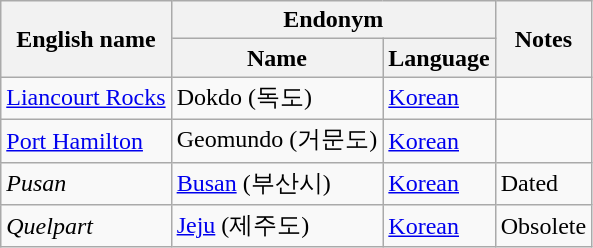<table class="wikitable sortable mw-collapsible">
<tr>
<th rowspan="2">English name</th>
<th colspan="2">Endonym</th>
<th rowspan="2">Notes</th>
</tr>
<tr>
<th>Name</th>
<th>Language</th>
</tr>
<tr>
<td><a href='#'>Liancourt Rocks</a></td>
<td>Dokdo (독도)</td>
<td><a href='#'>Korean</a></td>
<td></td>
</tr>
<tr>
<td><a href='#'>Port Hamilton</a></td>
<td>Geomundo (거문도)</td>
<td><a href='#'>Korean</a></td>
<td></td>
</tr>
<tr>
<td><em>Pusan</em></td>
<td><a href='#'>Busan</a> (부산시)</td>
<td><a href='#'>Korean</a></td>
<td>Dated</td>
</tr>
<tr>
<td><em>Quelpart</em></td>
<td><a href='#'>Jeju</a> (제주도)</td>
<td><a href='#'>Korean</a></td>
<td>Obsolete</td>
</tr>
</table>
